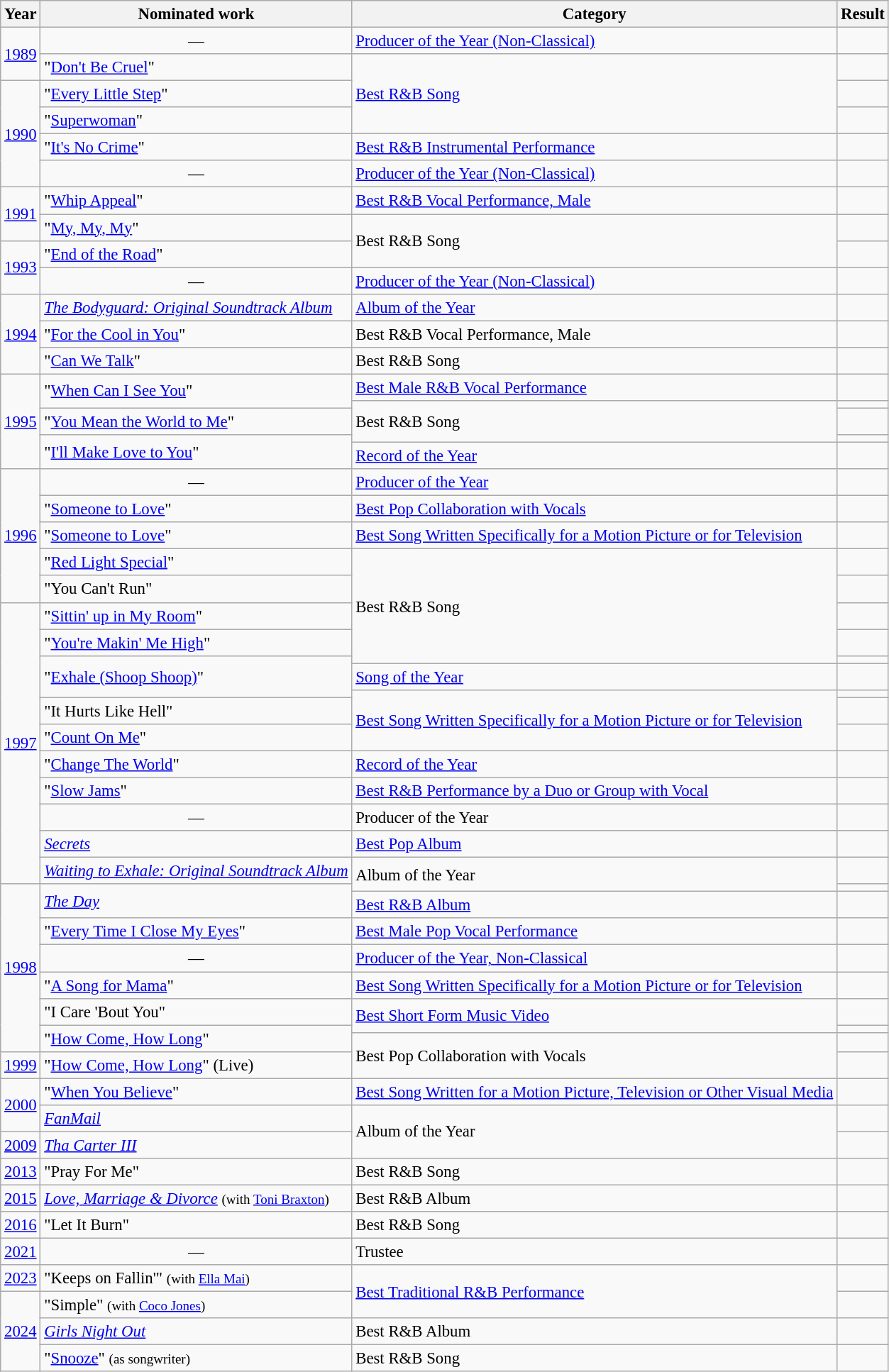<table class="wikitable plainrowheaders" style="text-align:left; font-size:95%;">
<tr>
<th scope="col">Year</th>
<th scope="col">Nominated work</th>
<th scope="col">Category</th>
<th scope="col">Result</th>
</tr>
<tr>
<td style="text-align:center;" rowspan="2"><a href='#'>1989</a></td>
<td align="center">—</td>
<td><a href='#'>Producer of the Year (Non-Classical)</a></td>
<td></td>
</tr>
<tr>
<td>"<a href='#'>Don't Be Cruel</a>"</td>
<td rowspan="3"><a href='#'>Best R&B Song</a></td>
<td></td>
</tr>
<tr>
<td style="text-align:center;" rowspan="4"><a href='#'>1990</a></td>
<td>"<a href='#'>Every Little Step</a>"</td>
<td></td>
</tr>
<tr>
<td>"<a href='#'>Superwoman</a>"</td>
<td></td>
</tr>
<tr>
<td>"<a href='#'>It's No Crime</a>"</td>
<td><a href='#'>Best R&B Instrumental Performance</a></td>
<td></td>
</tr>
<tr>
<td align="center">—</td>
<td><a href='#'>Producer of the Year (Non-Classical)</a></td>
<td></td>
</tr>
<tr>
<td style="text-align:center;" rowspan="2"><a href='#'>1991</a></td>
<td>"<a href='#'>Whip Appeal</a>"</td>
<td><a href='#'>Best R&B Vocal Performance, Male</a></td>
<td></td>
</tr>
<tr>
<td>"<a href='#'>My, My, My</a>"</td>
<td rowspan="2">Best R&B Song</td>
<td></td>
</tr>
<tr>
<td style="text-align:center;" rowspan="2"><a href='#'>1993</a></td>
<td>"<a href='#'>End of the Road</a>"</td>
<td></td>
</tr>
<tr>
<td align="center">—</td>
<td><a href='#'>Producer of the Year (Non-Classical)</a></td>
<td></td>
</tr>
<tr>
<td style="text-align:center;" rowspan="3"><a href='#'>1994</a></td>
<td><em><a href='#'>The Bodyguard: Original Soundtrack Album</a></em> </td>
<td><a href='#'>Album of the Year</a></td>
<td></td>
</tr>
<tr>
<td>"<a href='#'>For the Cool in You</a>"</td>
<td>Best R&B Vocal Performance, Male</td>
<td></td>
</tr>
<tr>
<td>"<a href='#'>Can We Talk</a>"</td>
<td>Best R&B Song</td>
<td></td>
</tr>
<tr>
<td style="text-align:center;" rowspan="5"><a href='#'>1995</a></td>
<td rowspan="2">"<a href='#'>When Can I See You</a>"</td>
<td><a href='#'>Best Male R&B Vocal Performance</a></td>
<td></td>
</tr>
<tr>
<td rowspan="3">Best R&B Song</td>
<td></td>
</tr>
<tr>
<td>"<a href='#'>You Mean the World to Me</a>"</td>
<td></td>
</tr>
<tr>
<td rowspan="2">"<a href='#'>I'll Make Love to You</a>"</td>
<td></td>
</tr>
<tr>
<td><a href='#'>Record of the Year</a></td>
<td></td>
</tr>
<tr>
<td style="text-align:center;" rowspan="5"><a href='#'>1996</a></td>
<td align="center">—</td>
<td><a href='#'>Producer of the Year</a></td>
<td></td>
</tr>
<tr>
<td>"<a href='#'>Someone to Love</a>" </td>
<td><a href='#'>Best Pop Collaboration with Vocals</a></td>
<td></td>
</tr>
<tr>
<td>"<a href='#'>Someone to Love</a>"</td>
<td><a href='#'>Best Song Written Specifically for a Motion Picture or for Television</a></td>
<td></td>
</tr>
<tr>
<td>"<a href='#'>Red Light Special</a>"</td>
<td rowspan="5">Best R&B Song</td>
<td></td>
</tr>
<tr>
<td>"You Can't Run"</td>
<td></td>
</tr>
<tr>
<td style="text-align:center;" rowspan="12"><a href='#'>1997</a></td>
<td>"<a href='#'>Sittin' up in My Room</a>"</td>
<td></td>
</tr>
<tr>
<td>"<a href='#'>You're Makin' Me High</a>"</td>
<td></td>
</tr>
<tr>
<td rowspan="3">"<a href='#'>Exhale (Shoop Shoop)</a>"</td>
<td></td>
</tr>
<tr>
<td><a href='#'>Song of the Year</a></td>
<td></td>
</tr>
<tr>
<td rowspan="3"><a href='#'>Best Song Written Specifically for a Motion Picture or for Television</a></td>
<td></td>
</tr>
<tr>
<td>"It Hurts Like Hell"</td>
<td></td>
</tr>
<tr>
<td>"<a href='#'>Count On Me</a>"</td>
<td></td>
</tr>
<tr>
<td>"<a href='#'>Change The World</a>" </td>
<td><a href='#'>Record of the Year</a></td>
<td></td>
</tr>
<tr>
<td>"<a href='#'>Slow Jams</a>"</td>
<td><a href='#'>Best R&B Performance by a Duo or Group with Vocal</a></td>
<td></td>
</tr>
<tr>
<td align="center">—</td>
<td>Producer of the Year</td>
<td></td>
</tr>
<tr>
<td><em><a href='#'>Secrets</a></em></td>
<td><a href='#'>Best Pop Album</a></td>
<td></td>
</tr>
<tr>
<td><em><a href='#'>Waiting to Exhale: Original Soundtrack Album</a></em></td>
<td rowspan="2">Album of the Year</td>
<td></td>
</tr>
<tr>
<td style="text-align:center;" rowspan="8"><a href='#'>1998</a></td>
<td rowspan="2"><em><a href='#'>The Day</a></em></td>
<td></td>
</tr>
<tr>
<td><a href='#'>Best R&B Album</a></td>
<td></td>
</tr>
<tr>
<td>"<a href='#'>Every Time I Close My Eyes</a>"</td>
<td><a href='#'>Best Male Pop Vocal Performance</a></td>
<td></td>
</tr>
<tr>
<td align="center">—</td>
<td><a href='#'>Producer of the Year, Non-Classical</a></td>
<td></td>
</tr>
<tr>
<td>"<a href='#'>A Song for Mama</a>"</td>
<td><a href='#'>Best Song Written Specifically for a Motion Picture or for Television</a></td>
<td></td>
</tr>
<tr>
<td>"I Care 'Bout You"</td>
<td rowspan="2"><a href='#'>Best Short Form Music Video</a></td>
<td></td>
</tr>
<tr>
<td rowspan="2">"<a href='#'>How Come, How Long</a>" </td>
<td></td>
</tr>
<tr>
<td rowspan="2">Best Pop Collaboration with Vocals</td>
<td></td>
</tr>
<tr>
<td style="text-align:center;"><a href='#'>1999</a></td>
<td>"<a href='#'>How Come, How Long</a>" (Live) </td>
<td></td>
</tr>
<tr>
<td style="text-align:center;" rowspan="2"><a href='#'>2000</a></td>
<td>"<a href='#'>When You Believe</a>"</td>
<td><a href='#'>Best Song Written for a Motion Picture, Television or Other Visual Media</a></td>
<td></td>
</tr>
<tr>
<td><em><a href='#'>FanMail</a></em></td>
<td rowspan="2">Album of the Year</td>
<td></td>
</tr>
<tr>
<td style="text-align:center;"><a href='#'>2009</a></td>
<td><em><a href='#'>Tha Carter III</a></em> </td>
<td></td>
</tr>
<tr>
<td style="text-align:center;"><a href='#'>2013</a></td>
<td>"Pray For Me"</td>
<td>Best R&B Song</td>
<td></td>
</tr>
<tr>
<td style="text-align:center;"><a href='#'>2015</a></td>
<td><em><a href='#'>Love, Marriage & Divorce</a></em> <small>(with <a href='#'>Toni Braxton</a>)</small></td>
<td>Best R&B Album</td>
<td></td>
</tr>
<tr>
<td style="text-align:center;"><a href='#'>2016</a></td>
<td>"Let It Burn"</td>
<td>Best R&B Song</td>
<td></td>
</tr>
<tr>
<td style="text-align:center;"><a href='#'>2021</a></td>
<td align="center">—</td>
<td>Trustee</td>
<td></td>
</tr>
<tr>
<td style="text-align:center;"><a href='#'>2023</a></td>
<td>"Keeps on Fallin'" <small>(with <a href='#'>Ella Mai</a>)</small></td>
<td rowspan="2"><a href='#'>Best Traditional R&B Performance</a></td>
<td></td>
</tr>
<tr>
<td style="text-align:center;"; rowspan="3"><a href='#'>2024</a></td>
<td>"Simple" <small>(with <a href='#'>Coco Jones</a>)</small></td>
<td></td>
</tr>
<tr>
<td><em><a href='#'>Girls Night Out</a></em></td>
<td>Best R&B Album</td>
<td></td>
</tr>
<tr>
<td>"<a href='#'>Snooze</a>" <small>(as songwriter)</small></td>
<td>Best R&B Song</td>
<td></td>
</tr>
</table>
